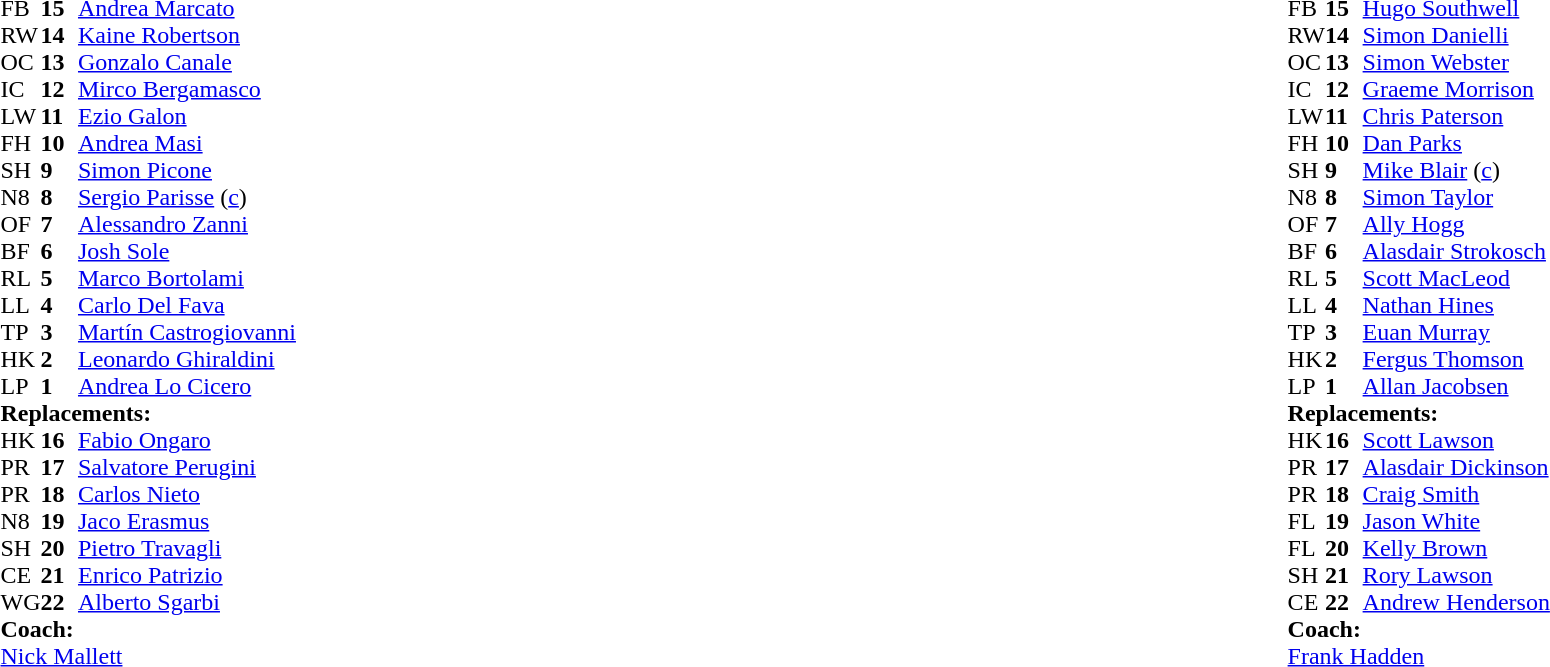<table width="100%">
<tr>
<td valign="top" width="50%"><br><table cellspacing="0" cellpadding="0">
<tr>
<th width="25"></th>
<th width="25"></th>
</tr>
<tr>
<td>FB</td>
<td><strong>15</strong></td>
<td><a href='#'>Andrea Marcato</a></td>
</tr>
<tr>
<td>RW</td>
<td><strong>14</strong></td>
<td><a href='#'>Kaine Robertson</a></td>
</tr>
<tr>
<td>OC</td>
<td><strong>13</strong></td>
<td><a href='#'>Gonzalo Canale</a></td>
</tr>
<tr>
<td>IC</td>
<td><strong>12</strong></td>
<td><a href='#'>Mirco Bergamasco</a></td>
</tr>
<tr>
<td>LW</td>
<td><strong>11</strong></td>
<td><a href='#'>Ezio Galon</a></td>
</tr>
<tr>
<td>FH</td>
<td><strong>10</strong></td>
<td><a href='#'>Andrea Masi</a></td>
</tr>
<tr>
<td>SH</td>
<td><strong>9</strong></td>
<td><a href='#'>Simon Picone</a></td>
</tr>
<tr>
<td>N8</td>
<td><strong>8</strong></td>
<td><a href='#'>Sergio Parisse</a> (<a href='#'>c</a>)</td>
</tr>
<tr>
<td>OF</td>
<td><strong>7</strong></td>
<td><a href='#'>Alessandro Zanni</a></td>
</tr>
<tr>
<td>BF</td>
<td><strong>6</strong></td>
<td><a href='#'>Josh Sole</a></td>
</tr>
<tr>
<td>RL</td>
<td><strong>5</strong></td>
<td><a href='#'>Marco Bortolami</a></td>
</tr>
<tr>
<td>LL</td>
<td><strong>4</strong></td>
<td><a href='#'>Carlo Del Fava</a></td>
</tr>
<tr>
<td>TP</td>
<td><strong>3</strong></td>
<td><a href='#'>Martín Castrogiovanni</a></td>
</tr>
<tr>
<td>HK</td>
<td><strong>2</strong></td>
<td><a href='#'>Leonardo Ghiraldini</a></td>
</tr>
<tr>
<td>LP</td>
<td><strong>1</strong></td>
<td><a href='#'>Andrea Lo Cicero</a></td>
</tr>
<tr>
<td colspan="3"><strong>Replacements:</strong></td>
</tr>
<tr>
<td>HK</td>
<td><strong>16</strong></td>
<td><a href='#'>Fabio Ongaro</a></td>
</tr>
<tr>
<td>PR</td>
<td><strong>17</strong></td>
<td><a href='#'>Salvatore Perugini</a></td>
</tr>
<tr>
<td>PR</td>
<td><strong>18</strong></td>
<td><a href='#'>Carlos Nieto</a></td>
</tr>
<tr>
<td>N8</td>
<td><strong>19</strong></td>
<td><a href='#'>Jaco Erasmus</a></td>
</tr>
<tr>
<td>SH</td>
<td><strong>20</strong></td>
<td><a href='#'>Pietro Travagli</a></td>
</tr>
<tr>
<td>CE</td>
<td><strong>21</strong></td>
<td><a href='#'>Enrico Patrizio</a></td>
</tr>
<tr>
<td>WG</td>
<td><strong>22</strong></td>
<td><a href='#'>Alberto Sgarbi</a></td>
</tr>
<tr>
<td colspan="3"><strong>Coach:</strong></td>
</tr>
<tr>
<td colspan="3"><a href='#'>Nick Mallett</a></td>
</tr>
</table>
</td>
<td style="vertical-align:top"></td>
<td style="vertical-align:top" width="50%"><br><table cellspacing="0" cellpadding="0" align="center">
<tr>
<th width="25"></th>
<th width="25"></th>
</tr>
<tr>
<td>FB</td>
<td><strong>15</strong></td>
<td><a href='#'>Hugo Southwell</a></td>
</tr>
<tr>
<td>RW</td>
<td><strong>14</strong></td>
<td><a href='#'>Simon Danielli</a></td>
</tr>
<tr>
<td>OC</td>
<td><strong>13</strong></td>
<td><a href='#'>Simon Webster</a></td>
</tr>
<tr>
<td>IC</td>
<td><strong>12</strong></td>
<td><a href='#'>Graeme Morrison</a></td>
</tr>
<tr>
<td>LW</td>
<td><strong>11</strong></td>
<td><a href='#'>Chris Paterson</a></td>
</tr>
<tr>
<td>FH</td>
<td><strong>10</strong></td>
<td><a href='#'>Dan Parks</a></td>
</tr>
<tr>
<td>SH</td>
<td><strong>9</strong></td>
<td><a href='#'>Mike Blair</a> (<a href='#'>c</a>)</td>
</tr>
<tr>
<td>N8</td>
<td><strong>8</strong></td>
<td><a href='#'>Simon Taylor</a></td>
</tr>
<tr>
<td>OF</td>
<td><strong>7</strong></td>
<td><a href='#'>Ally Hogg</a></td>
</tr>
<tr>
<td>BF</td>
<td><strong>6</strong></td>
<td><a href='#'>Alasdair Strokosch</a></td>
</tr>
<tr>
<td>RL</td>
<td><strong>5</strong></td>
<td><a href='#'>Scott MacLeod</a></td>
</tr>
<tr>
<td>LL</td>
<td><strong>4</strong></td>
<td><a href='#'>Nathan Hines</a></td>
</tr>
<tr>
<td>TP</td>
<td><strong>3</strong></td>
<td><a href='#'>Euan Murray</a></td>
</tr>
<tr>
<td>HK</td>
<td><strong>2</strong></td>
<td><a href='#'>Fergus Thomson</a></td>
</tr>
<tr>
<td>LP</td>
<td><strong>1</strong></td>
<td><a href='#'>Allan Jacobsen</a></td>
</tr>
<tr>
<td colspan="3"><strong>Replacements:</strong></td>
</tr>
<tr>
<td>HK</td>
<td><strong>16</strong></td>
<td><a href='#'>Scott Lawson</a></td>
</tr>
<tr>
<td>PR</td>
<td><strong>17</strong></td>
<td><a href='#'>Alasdair Dickinson</a></td>
</tr>
<tr>
<td>PR</td>
<td><strong>18</strong></td>
<td><a href='#'>Craig Smith</a></td>
</tr>
<tr>
<td>FL</td>
<td><strong>19</strong></td>
<td><a href='#'>Jason White</a></td>
</tr>
<tr>
<td>FL</td>
<td><strong>20</strong></td>
<td><a href='#'>Kelly Brown</a></td>
</tr>
<tr>
<td>SH</td>
<td><strong>21</strong></td>
<td><a href='#'>Rory Lawson</a></td>
</tr>
<tr>
<td>CE</td>
<td><strong>22</strong></td>
<td><a href='#'>Andrew Henderson</a></td>
</tr>
<tr>
<td colspan="3"><strong>Coach:</strong></td>
</tr>
<tr>
<td colspan="3"><a href='#'>Frank Hadden</a></td>
</tr>
</table>
</td>
</tr>
</table>
